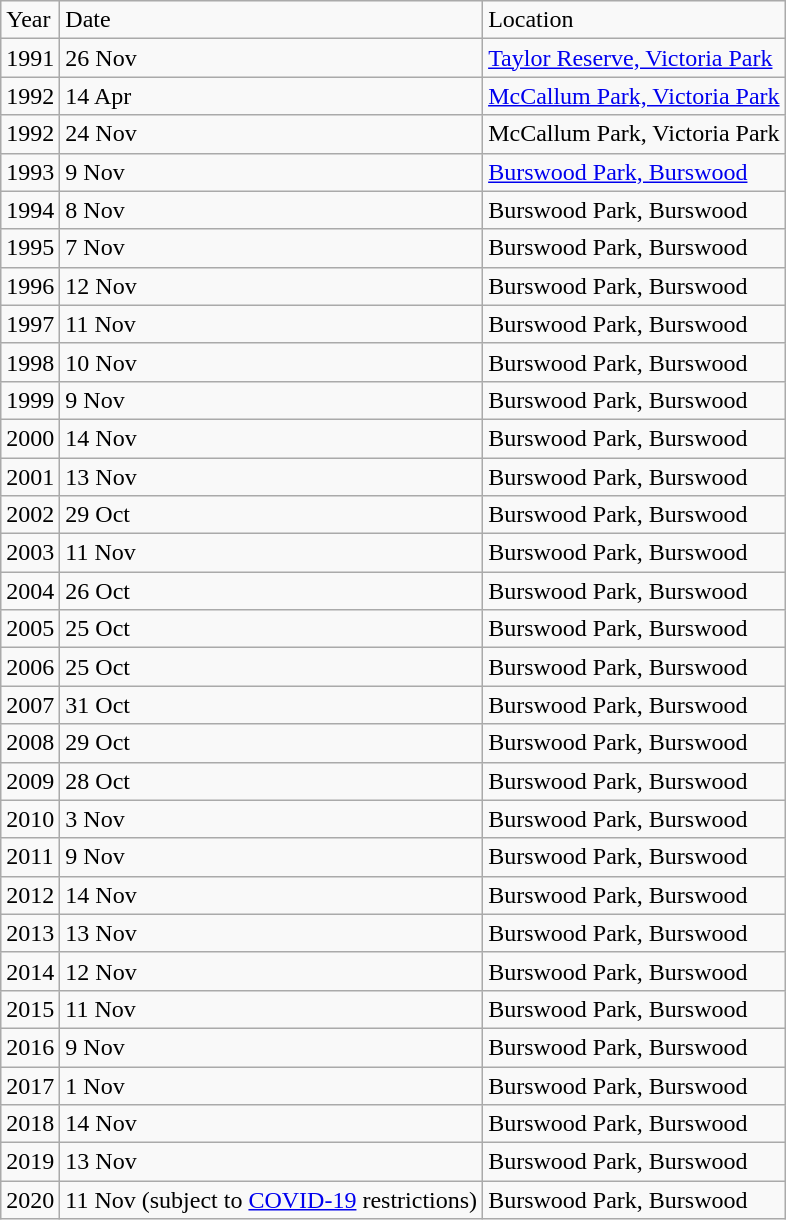<table class="wikitable">
<tr>
<td>Year</td>
<td>Date</td>
<td>Location</td>
</tr>
<tr>
<td>1991</td>
<td>26 Nov</td>
<td><a href='#'>Taylor Reserve, Victoria Park</a></td>
</tr>
<tr>
<td>1992</td>
<td>14 Apr</td>
<td><a href='#'>McCallum Park, Victoria Park</a></td>
</tr>
<tr>
<td>1992</td>
<td>24 Nov</td>
<td>McCallum Park, Victoria Park</td>
</tr>
<tr>
<td>1993</td>
<td>9 Nov</td>
<td><a href='#'>Burswood Park, Burswood</a></td>
</tr>
<tr>
<td>1994</td>
<td>8 Nov</td>
<td>Burswood Park, Burswood</td>
</tr>
<tr>
<td>1995</td>
<td>7 Nov</td>
<td>Burswood Park, Burswood</td>
</tr>
<tr>
<td>1996</td>
<td>12 Nov</td>
<td>Burswood Park, Burswood</td>
</tr>
<tr>
<td>1997</td>
<td>11 Nov</td>
<td>Burswood Park, Burswood</td>
</tr>
<tr>
<td>1998</td>
<td>10 Nov</td>
<td>Burswood Park, Burswood</td>
</tr>
<tr>
<td>1999</td>
<td>9 Nov</td>
<td>Burswood Park, Burswood</td>
</tr>
<tr>
<td>2000</td>
<td>14 Nov</td>
<td>Burswood Park, Burswood</td>
</tr>
<tr>
<td>2001</td>
<td>13 Nov</td>
<td>Burswood Park, Burswood</td>
</tr>
<tr>
<td>2002</td>
<td>29 Oct</td>
<td>Burswood Park, Burswood</td>
</tr>
<tr>
<td>2003</td>
<td>11 Nov</td>
<td>Burswood Park, Burswood</td>
</tr>
<tr>
<td>2004</td>
<td>26 Oct</td>
<td>Burswood Park, Burswood</td>
</tr>
<tr>
<td>2005</td>
<td>25 Oct</td>
<td>Burswood Park, Burswood</td>
</tr>
<tr>
<td>2006</td>
<td>25 Oct</td>
<td>Burswood Park, Burswood</td>
</tr>
<tr>
<td>2007</td>
<td>31 Oct</td>
<td>Burswood Park, Burswood</td>
</tr>
<tr>
<td>2008</td>
<td>29 Oct</td>
<td>Burswood Park, Burswood</td>
</tr>
<tr>
<td>2009</td>
<td>28 Oct</td>
<td>Burswood Park, Burswood</td>
</tr>
<tr>
<td>2010</td>
<td>3 Nov</td>
<td>Burswood Park, Burswood</td>
</tr>
<tr>
<td>2011</td>
<td>9 Nov</td>
<td>Burswood Park, Burswood</td>
</tr>
<tr>
<td>2012</td>
<td>14 Nov</td>
<td>Burswood Park, Burswood</td>
</tr>
<tr>
<td>2013</td>
<td>13 Nov</td>
<td>Burswood Park, Burswood</td>
</tr>
<tr>
<td>2014</td>
<td>12 Nov</td>
<td>Burswood Park, Burswood</td>
</tr>
<tr>
<td>2015</td>
<td>11 Nov</td>
<td>Burswood Park, Burswood</td>
</tr>
<tr>
<td>2016</td>
<td>9 Nov</td>
<td>Burswood Park, Burswood</td>
</tr>
<tr>
<td>2017</td>
<td>1 Nov</td>
<td>Burswood Park, Burswood</td>
</tr>
<tr>
<td>2018</td>
<td>14 Nov</td>
<td>Burswood Park, Burswood</td>
</tr>
<tr>
<td>2019</td>
<td>13 Nov</td>
<td>Burswood Park, Burswood</td>
</tr>
<tr>
<td>2020</td>
<td>11 Nov (subject to <a href='#'>COVID-19</a> restrictions)</td>
<td>Burswood Park, Burswood</td>
</tr>
</table>
